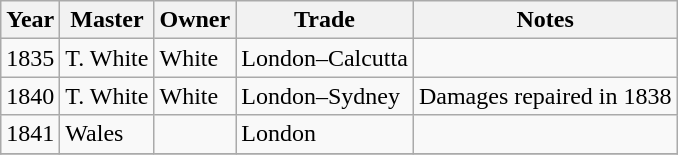<table class="sortable wikitable">
<tr>
<th>Year</th>
<th>Master</th>
<th>Owner</th>
<th>Trade</th>
<th>Notes</th>
</tr>
<tr>
<td>1835</td>
<td>T. White</td>
<td>White</td>
<td>London–Calcutta</td>
</tr>
<tr>
<td>1840</td>
<td>T. White</td>
<td>White</td>
<td>London–Sydney</td>
<td>Damages repaired in 1838</td>
</tr>
<tr>
<td>1841</td>
<td>Wales</td>
<td></td>
<td>London</td>
<td></td>
</tr>
<tr>
</tr>
</table>
